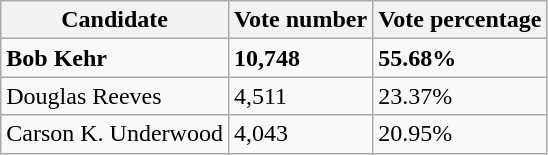<table class="wikitable">
<tr>
<th>Candidate</th>
<th>Vote number</th>
<th>Vote percentage</th>
</tr>
<tr>
<td><strong>Bob Kehr</strong></td>
<td><strong>10,748</strong></td>
<td><strong>55.68%</strong></td>
</tr>
<tr>
<td>Douglas Reeves</td>
<td>4,511</td>
<td>23.37%</td>
</tr>
<tr>
<td>Carson K. Underwood</td>
<td>4,043</td>
<td>20.95%</td>
</tr>
</table>
